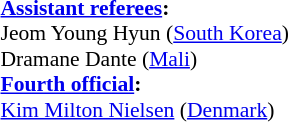<table width=100% style="font-size: 90%">
<tr>
<td><br><strong><a href='#'>Assistant referees</a>:</strong>
<br>Jeom Young Hyun (<a href='#'>South Korea</a>)
<br>Dramane Dante (<a href='#'>Mali</a>)
<br><strong><a href='#'>Fourth official</a>:</strong>
<br><a href='#'>Kim Milton Nielsen</a> (<a href='#'>Denmark</a>)</td>
</tr>
</table>
